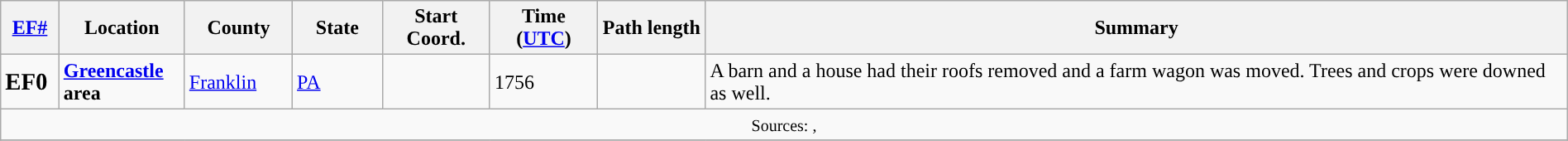<table class="wikitable collapsible" width="100%">
<tr>
<th scope="col"  style="width:3%; text-align:center;"><a href='#'>EF#</a></th>
<th scope="col"  style="width:7%; text-align:center;" class="unsortable">Location</th>
<th scope="col"  style="width:6%; text-align:center;" class="unsortable">County</th>
<th scope="col"  style="width:5%; text-align:center;">State</th>
<th scope="col"  style="width:6%; text-align:center;">Start Coord.</th>
<th scope="col"  style="width:6%; text-align:center;">Time (<a href='#'>UTC</a>)</th>
<th scope="col"  style="width:6%; text-align:center;">Path length</th>
<th scope="col" class="unsortable" style="width:48%; text-align:center;">Summary</th>
</tr>
<tr>
<td><big><strong>EF0</strong></big></td>
<td><strong><a href='#'>Greencastle</a> area</strong></td>
<td><a href='#'>Franklin</a></td>
<td><a href='#'>PA</a></td>
<td></td>
<td>1756</td>
<td></td>
<td>A barn and a house had their roofs removed and a farm wagon was moved. Trees and crops were downed as well.</td>
</tr>
<tr>
<td colspan="8" align=center><small>Sources: , </small></td>
</tr>
<tr>
</tr>
</table>
